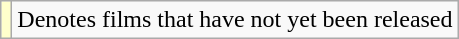<table class="wikitable">
<tr>
<td style="background:#FFFFCC;"></td>
<td>Denotes films that have not yet been released</td>
</tr>
</table>
